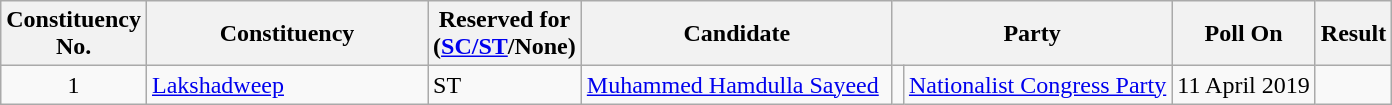<table class="wikitable sortable">
<tr>
<th>Constituency <br> No.</th>
<th style="width:180px;">Constituency</th>
<th>Reserved for<br>(<a href='#'>SC/ST</a>/None)</th>
<th style="width:200px;">Candidate</th>
<th colspan="2">Party</th>
<th>Poll On</th>
<th>Result</th>
</tr>
<tr>
<td style="text-align:center;">1</td>
<td><a href='#'>Lakshadweep</a></td>
<td>ST</td>
<td><a href='#'>Muhammed Hamdulla Sayeed</a></td>
<td bgcolor=></td>
<td><a href='#'>Nationalist Congress Party</a></td>
<td>11 April 2019</td>
<td></td>
</tr>
</table>
